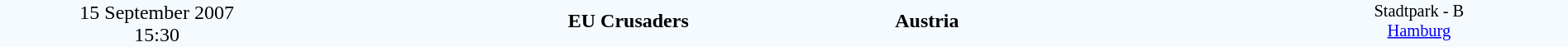<table style="width: 100%; background:#F5FAFF;" cellspacing="0">
<tr>
<td align=center rowspan=3 width=20%>15 September 2007<br>15:30</td>
</tr>
<tr>
<td width=24% align=right><strong>EU Crusaders</strong></td>
<td align=center width=13%></td>
<td width=24%><strong>Austria</strong></td>
<td style=font-size:85% rowspan=3 valign=top align=center>Stadtpark - B <br><a href='#'>Hamburg</a></td>
</tr>
<tr style=font-size:85%>
<td align=right></td>
<td align=center></td>
<td></td>
</tr>
</table>
